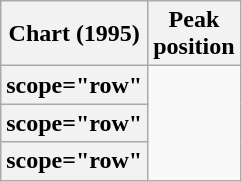<table class="wikitable sortable plainrowheaders">
<tr>
<th>Chart (1995)</th>
<th>Peak<br>position</th>
</tr>
<tr>
<th>scope="row" </th>
</tr>
<tr>
<th>scope="row" </th>
</tr>
<tr>
<th>scope="row" </th>
</tr>
</table>
